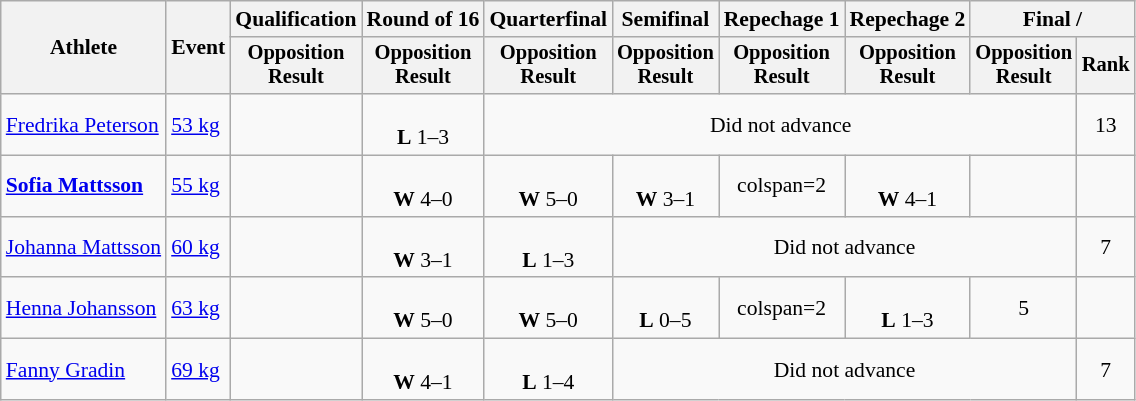<table class="wikitable" style="font-size:90%">
<tr>
<th rowspan="2">Athlete</th>
<th rowspan="2">Event</th>
<th>Qualification</th>
<th>Round of 16</th>
<th>Quarterfinal</th>
<th>Semifinal</th>
<th>Repechage 1</th>
<th>Repechage 2</th>
<th colspan=2>Final / </th>
</tr>
<tr style="font-size: 95%">
<th>Opposition<br>Result</th>
<th>Opposition<br>Result</th>
<th>Opposition<br>Result</th>
<th>Opposition<br>Result</th>
<th>Opposition<br>Result</th>
<th>Opposition<br>Result</th>
<th>Opposition<br>Result</th>
<th>Rank</th>
</tr>
<tr align=center>
<td align=left><a href='#'>Fredrika Peterson</a></td>
<td align=left><a href='#'>53 kg</a></td>
<td></td>
<td><br><strong>L</strong> 1–3</td>
<td colspan=5>Did not advance</td>
<td>13</td>
</tr>
<tr align=center>
<td align=left><strong><a href='#'>Sofia Mattsson</a></strong></td>
<td align=left><a href='#'>55 kg</a></td>
<td></td>
<td><br><strong>W</strong> 4–0</td>
<td><br><strong>W</strong> 5–0</td>
<td><br><strong>W</strong> 3–1</td>
<td>colspan=2 </td>
<td><br><strong>W</strong> 4–1</td>
<td></td>
</tr>
<tr align=center>
<td align=left><a href='#'>Johanna Mattsson</a></td>
<td align=left><a href='#'>60 kg</a></td>
<td></td>
<td><br><strong>W</strong> 3–1</td>
<td><br><strong>L</strong> 1–3</td>
<td colspan=4>Did not advance</td>
<td>7</td>
</tr>
<tr align=center>
<td align=left><a href='#'>Henna Johansson</a></td>
<td align=left><a href='#'>63 kg</a></td>
<td></td>
<td><br><strong>W</strong> 5–0</td>
<td><br><strong>W</strong> 5–0</td>
<td><br><strong>L</strong> 0–5</td>
<td>colspan=2 </td>
<td><br><strong>L</strong> 1–3</td>
<td>5</td>
</tr>
<tr align=center>
<td align=left><a href='#'>Fanny Gradin</a></td>
<td align=left><a href='#'>69 kg</a></td>
<td></td>
<td><br><strong>W</strong> 4–1</td>
<td><br><strong>L</strong> 1–4</td>
<td colspan=4>Did not advance</td>
<td>7</td>
</tr>
</table>
